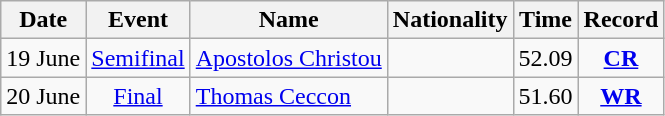<table class="wikitable" style=text-align:center>
<tr>
<th>Date</th>
<th>Event</th>
<th>Name</th>
<th>Nationality</th>
<th>Time</th>
<th>Record</th>
</tr>
<tr>
<td>19 June</td>
<td><a href='#'>Semifinal</a></td>
<td align=left><a href='#'>Apostolos Christou</a></td>
<td align=left></td>
<td>52.09</td>
<td><strong><a href='#'>CR</a></strong></td>
</tr>
<tr>
<td>20 June</td>
<td><a href='#'>Final</a></td>
<td align=left><a href='#'>Thomas Ceccon</a></td>
<td align=left></td>
<td>51.60</td>
<td><strong><a href='#'>WR</a></strong></td>
</tr>
</table>
